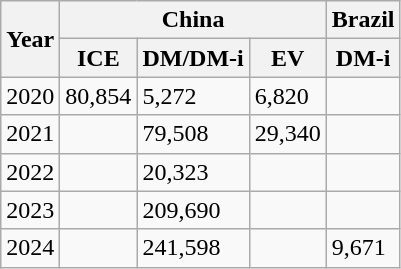<table class="wikitable">
<tr>
<th rowspan="2">Year</th>
<th colspan="3">China</th>
<th>Brazil</th>
</tr>
<tr>
<th>ICE</th>
<th>DM/DM-i</th>
<th>EV</th>
<th>DM-i</th>
</tr>
<tr>
<td>2020</td>
<td>80,854</td>
<td>5,272</td>
<td>6,820</td>
<td></td>
</tr>
<tr>
<td>2021</td>
<td></td>
<td>79,508</td>
<td>29,340</td>
<td></td>
</tr>
<tr>
<td>2022</td>
<td></td>
<td>20,323</td>
<td></td>
<td></td>
</tr>
<tr>
<td>2023</td>
<td></td>
<td>209,690</td>
<td></td>
<td></td>
</tr>
<tr>
<td>2024</td>
<td></td>
<td>241,598</td>
<td></td>
<td>9,671</td>
</tr>
</table>
